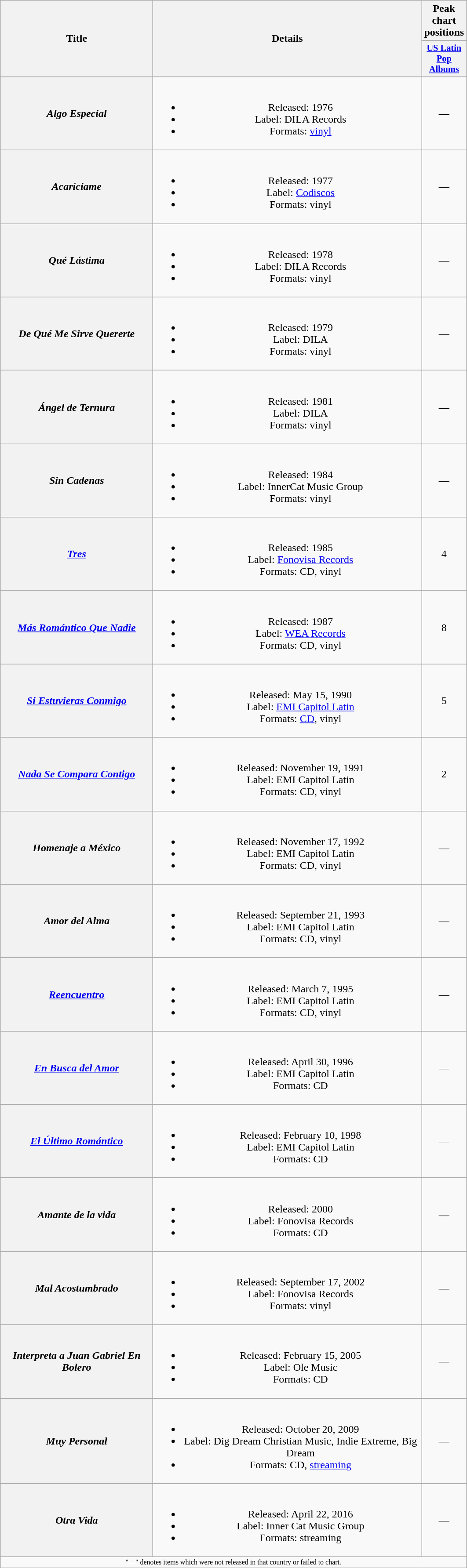<table class="wikitable plainrowheaders" style="text-align:center;">
<tr>
<th rowspan="2" scope="col" style="width:14em;">Title</th>
<th rowspan="2" scope="col" style="width:25em;">Details</th>
<th colspan="1">Peak chart positions</th>
</tr>
<tr>
<th scope="col" style="width:3em;font-size:85%;"><a href='#'>US Latin Pop Albums</a><br></th>
</tr>
<tr>
<th scope="row"><em>Algo Especial</em></th>
<td><br><ul><li>Released: 1976</li><li>Label: DILA Records</li><li>Formats: <a href='#'>vinyl</a></li></ul></td>
<td>—</td>
</tr>
<tr>
<th scope="row"><em>Acaríciame</em></th>
<td><br><ul><li>Released: 1977</li><li>Label: <a href='#'>Codiscos</a></li><li>Formats: vinyl</li></ul></td>
<td>—</td>
</tr>
<tr>
<th scope="row"><em>Qué Lástima</em></th>
<td><br><ul><li>Released: 1978</li><li>Label: DILA Records</li><li>Formats: vinyl</li></ul></td>
<td>—</td>
</tr>
<tr>
<th scope="row"><em>De Qué Me Sirve Quererte</em></th>
<td><br><ul><li>Released: 1979</li><li>Label: DILA</li><li>Formats: vinyl</li></ul></td>
<td>—</td>
</tr>
<tr>
<th scope="row"><em>Ángel de Ternura</em></th>
<td><br><ul><li>Released: 1981</li><li>Label: DILA</li><li>Formats: vinyl</li></ul></td>
<td>—</td>
</tr>
<tr>
<th scope="row"><em>Sin Cadenas</em></th>
<td><br><ul><li>Released: 1984</li><li>Label: InnerCat Music Group</li><li>Formats: vinyl</li></ul></td>
<td>—</td>
</tr>
<tr>
<th scope="row"><em><a href='#'>Tres</a></em></th>
<td><br><ul><li>Released: 1985</li><li>Label: <a href='#'>Fonovisa Records</a></li><li>Formats: CD, vinyl</li></ul></td>
<td>4</td>
</tr>
<tr>
<th scope="row"><em><a href='#'>Más Romántico Que Nadie</a></em></th>
<td><br><ul><li>Released: 1987</li><li>Label: <a href='#'>WEA Records</a></li><li>Formats: CD, vinyl</li></ul></td>
<td>8</td>
</tr>
<tr>
<th scope="row"><em><a href='#'>Si Estuvieras Conmigo</a></em></th>
<td><br><ul><li>Released: May 15, 1990</li><li>Label: <a href='#'>EMI Capitol Latin</a></li><li>Formats: <a href='#'>CD</a>, vinyl</li></ul></td>
<td>5</td>
</tr>
<tr>
<th scope="row"><em><a href='#'>Nada Se Compara Contigo</a></em></th>
<td><br><ul><li>Released: November 19, 1991</li><li>Label: EMI Capitol Latin</li><li>Formats: CD, vinyl</li></ul></td>
<td>2</td>
</tr>
<tr>
<th scope="row"><em>Homenaje a México</em></th>
<td><br><ul><li>Released: November 17, 1992</li><li>Label: EMI Capitol Latin</li><li>Formats: CD, vinyl</li></ul></td>
<td>—</td>
</tr>
<tr>
<th scope="row"><em>Amor del Alma</em></th>
<td><br><ul><li>Released: September 21, 1993</li><li>Label: EMI Capitol Latin</li><li>Formats: CD, vinyl</li></ul></td>
<td>—</td>
</tr>
<tr>
<th scope="row"><em><a href='#'>Reencuentro</a></em></th>
<td><br><ul><li>Released: March 7, 1995</li><li>Label: EMI Capitol Latin</li><li>Formats: CD, vinyl</li></ul></td>
<td>—</td>
</tr>
<tr>
<th scope="row"><em><a href='#'>En Busca del Amor</a></em></th>
<td><br><ul><li>Released: April 30, 1996</li><li>Label: EMI Capitol Latin</li><li>Formats: CD</li></ul></td>
<td>—</td>
</tr>
<tr>
<th scope="row"><em><a href='#'>El Último Romántico</a></em></th>
<td><br><ul><li>Released: February 10, 1998</li><li>Label: EMI Capitol Latin</li><li>Formats: CD</li></ul></td>
<td>—</td>
</tr>
<tr>
<th scope="row"><em>Amante de la vida</em></th>
<td><br><ul><li>Released: 2000</li><li>Label: Fonovisa Records</li><li>Formats: CD</li></ul></td>
<td>—</td>
</tr>
<tr>
<th scope="row"><em>Mal Acostumbrado</em></th>
<td><br><ul><li>Released: September 17, 2002</li><li>Label: Fonovisa Records</li><li>Formats: vinyl</li></ul></td>
<td>—</td>
</tr>
<tr>
<th scope="row"><em>Interpreta a Juan Gabriel En Bolero</em></th>
<td><br><ul><li>Released:  February 15, 2005</li><li>Label: Ole Music</li><li>Formats: CD</li></ul></td>
<td>—</td>
</tr>
<tr>
<th scope="row"><em>Muy Personal</em></th>
<td><br><ul><li>Released:  October 20, 2009</li><li>Label: Dig Dream Christian Music, Indie Extreme, Big Dream</li><li>Formats: CD, <a href='#'>streaming</a></li></ul></td>
<td>—</td>
</tr>
<tr>
<th scope="row"><em>Otra Vida</em></th>
<td><br><ul><li>Released: April 22, 2016</li><li>Label: Inner Cat Music Group</li><li>Formats: streaming</li></ul></td>
<td>—</td>
</tr>
<tr>
<td colspan="3" style="font-size:8pt;">"—" denotes items which were not released in that country or failed to chart.</td>
</tr>
</table>
